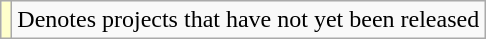<table class="wikitable">
<tr>
<td style="background:#FFFFCC;"></td>
<td>Denotes projects that have not yet been released</td>
</tr>
</table>
